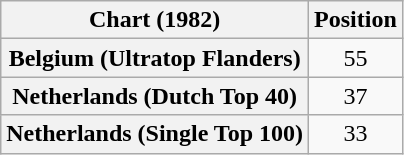<table class="wikitable sortable plainrowheaders" style="text-align:center">
<tr>
<th scope="col">Chart (1982)</th>
<th scope="col">Position</th>
</tr>
<tr>
<th scope="row">Belgium (Ultratop Flanders)</th>
<td>55</td>
</tr>
<tr>
<th scope="row">Netherlands (Dutch Top 40)</th>
<td>37</td>
</tr>
<tr>
<th scope="row">Netherlands (Single Top 100)</th>
<td>33</td>
</tr>
</table>
